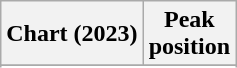<table class="wikitable sortable plainrowheaders" style="text-align:center">
<tr>
<th scope="col">Chart (2023)</th>
<th scope="col">Peak<br>position</th>
</tr>
<tr>
</tr>
<tr>
</tr>
<tr>
</tr>
<tr>
</tr>
</table>
